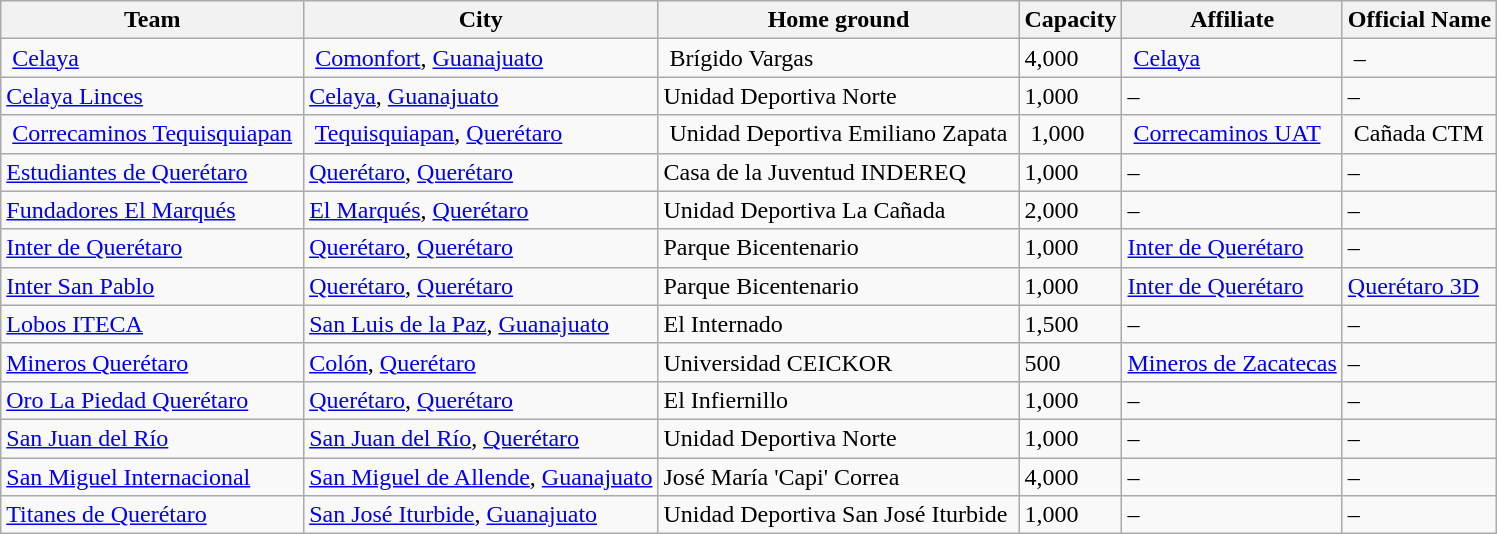<table class="wikitable sortable">
<tr>
<th>Team</th>
<th>City</th>
<th>Home ground</th>
<th>Capacity</th>
<th>Affiliate</th>
<th>Official Name</th>
</tr>
<tr>
<td> <a href='#'>Celaya</a> </td>
<td> <a href='#'>Comonfort</a>, <a href='#'>Guanajuato</a> </td>
<td> Brígido Vargas </td>
<td>4,000 </td>
<td> <a href='#'>Celaya</a> </td>
<td> –</td>
</tr>
<tr>
<td><a href='#'>Celaya Linces</a></td>
<td><a href='#'>Celaya</a>, <a href='#'>Guanajuato</a></td>
<td>Unidad Deportiva Norte</td>
<td>1,000</td>
<td>–</td>
<td>–</td>
</tr>
<tr>
<td> <a href='#'>Correcaminos Tequisquiapan</a> </td>
<td> <a href='#'>Tequisquiapan</a>, <a href='#'>Querétaro</a> </td>
<td> Unidad Deportiva Emiliano Zapata </td>
<td> 1,000</td>
<td> <a href='#'>Correcaminos UAT</a> </td>
<td> Cañada CTM</td>
</tr>
<tr>
<td><a href='#'>Estudiantes de Querétaro</a></td>
<td><a href='#'>Querétaro</a>, <a href='#'>Querétaro</a></td>
<td>Casa de la Juventud INDEREQ</td>
<td>1,000</td>
<td>–</td>
<td>–</td>
</tr>
<tr>
<td><a href='#'>Fundadores El Marqués</a></td>
<td><a href='#'>El Marqués</a>, <a href='#'>Querétaro</a></td>
<td>Unidad Deportiva La Cañada</td>
<td>2,000</td>
<td>–</td>
<td>–</td>
</tr>
<tr>
<td><a href='#'>Inter de Querétaro</a></td>
<td><a href='#'>Querétaro</a>, <a href='#'>Querétaro</a></td>
<td>Parque Bicentenario</td>
<td>1,000</td>
<td><a href='#'>Inter de Querétaro</a></td>
<td>–</td>
</tr>
<tr>
<td><a href='#'>Inter San Pablo</a></td>
<td><a href='#'>Querétaro</a>, <a href='#'>Querétaro</a></td>
<td>Parque Bicentenario</td>
<td>1,000</td>
<td><a href='#'>Inter de Querétaro</a></td>
<td><a href='#'>Querétaro 3D</a></td>
</tr>
<tr>
<td><a href='#'>Lobos ITECA</a></td>
<td><a href='#'>San Luis de la Paz</a>, <a href='#'>Guanajuato</a></td>
<td>El Internado</td>
<td>1,500</td>
<td>–</td>
<td>–</td>
</tr>
<tr>
<td><a href='#'>Mineros Querétaro</a></td>
<td><a href='#'>Colón</a>, <a href='#'>Querétaro</a></td>
<td>Universidad CEICKOR</td>
<td>500</td>
<td><a href='#'>Mineros de Zacatecas</a></td>
<td>–</td>
</tr>
<tr>
<td><a href='#'>Oro La Piedad Querétaro</a></td>
<td><a href='#'>Querétaro</a>, <a href='#'>Querétaro</a></td>
<td>El Infiernillo</td>
<td>1,000</td>
<td>–</td>
<td>–</td>
</tr>
<tr>
<td><a href='#'>San Juan del Río</a></td>
<td><a href='#'>San Juan del Río</a>, <a href='#'>Querétaro</a></td>
<td>Unidad Deportiva Norte</td>
<td>1,000</td>
<td>–</td>
<td>–</td>
</tr>
<tr>
<td><a href='#'>San Miguel Internacional</a></td>
<td><a href='#'>San Miguel de Allende</a>, <a href='#'>Guanajuato</a></td>
<td>José María 'Capi' Correa</td>
<td>4,000</td>
<td>–</td>
<td>–</td>
</tr>
<tr>
<td><a href='#'>Titanes de Querétaro</a></td>
<td><a href='#'>San José Iturbide</a>, <a href='#'>Guanajuato</a></td>
<td>Unidad Deportiva San José Iturbide</td>
<td>1,000</td>
<td>–</td>
<td>–</td>
</tr>
</table>
